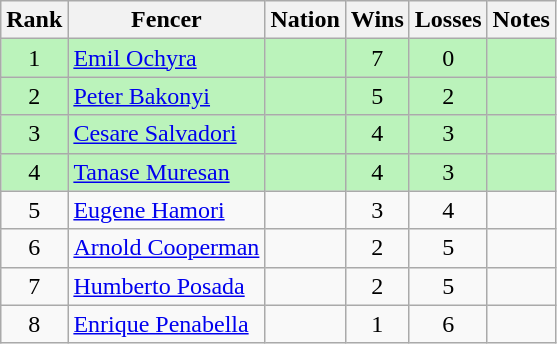<table class="wikitable sortable" style="text-align:center">
<tr>
<th>Rank</th>
<th>Fencer</th>
<th>Nation</th>
<th>Wins</th>
<th>Losses</th>
<th>Notes</th>
</tr>
<tr bgcolor=bbf3bb>
<td>1</td>
<td align=left><a href='#'>Emil Ochyra</a></td>
<td align=left></td>
<td>7</td>
<td>0</td>
<td></td>
</tr>
<tr bgcolor=bbf3bb>
<td>2</td>
<td align=left><a href='#'>Peter Bakonyi</a></td>
<td align=left></td>
<td>5</td>
<td>2</td>
<td></td>
</tr>
<tr bgcolor=bbf3bb>
<td>3</td>
<td align=left><a href='#'>Cesare Salvadori</a></td>
<td align=left></td>
<td>4</td>
<td>3</td>
<td></td>
</tr>
<tr bgcolor=bbf3bb>
<td>4</td>
<td align=left><a href='#'>Tanase Muresan</a></td>
<td align=left></td>
<td>4</td>
<td>3</td>
<td></td>
</tr>
<tr>
<td>5</td>
<td align=left><a href='#'>Eugene Hamori</a></td>
<td align=left></td>
<td>3</td>
<td>4</td>
<td></td>
</tr>
<tr>
<td>6</td>
<td align=left><a href='#'>Arnold Cooperman</a></td>
<td align=left></td>
<td>2</td>
<td>5</td>
<td></td>
</tr>
<tr>
<td>7</td>
<td align=left><a href='#'>Humberto Posada</a></td>
<td align=left></td>
<td>2</td>
<td>5</td>
<td></td>
</tr>
<tr>
<td>8</td>
<td align=left><a href='#'>Enrique Penabella</a></td>
<td align=left></td>
<td>1</td>
<td>6</td>
<td></td>
</tr>
</table>
